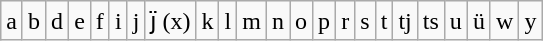<table class="wikitable" style="text-align: center;">
<tr>
<td>a</td>
<td>b</td>
<td>d</td>
<td>e</td>
<td>f</td>
<td>i</td>
<td>j</td>
<td>j̈ (x)</td>
<td>k</td>
<td>l</td>
<td>m</td>
<td>n</td>
<td>o</td>
<td>p</td>
<td>r</td>
<td>s</td>
<td>t</td>
<td>tj</td>
<td>ts</td>
<td>u</td>
<td>ü</td>
<td>w</td>
<td>y</td>
</tr>
</table>
